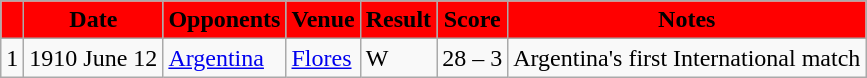<table class="wikitable" align="”centre"" border:95%;">
<tr>
<th style="background:red;"></th>
<th style="background:red;">Date</th>
<th style="background:red;">Opponents</th>
<th style="background:red;">Venue</th>
<th style="background:red;">Result</th>
<th style="background:red;">Score</th>
<th style="background:red;">Notes</th>
</tr>
<tr>
<td>1</td>
<td>1910 June 12</td>
<td><a href='#'>Argentina</a></td>
<td><a href='#'>Flores</a></td>
<td>W</td>
<td>28 – 3</td>
<td>Argentina's first International match</td>
</tr>
</table>
